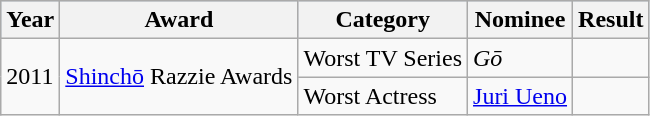<table class="wikitable">
<tr style="background:#b0c4de; text-align:center;">
<th>Year</th>
<th>Award</th>
<th>Category</th>
<th>Nominee</th>
<th>Result</th>
</tr>
<tr>
<td rowspan=2>2011</td>
<td rowspan=2><a href='#'>Shinchō</a> Razzie Awards</td>
<td>Worst TV Series</td>
<td><em>Gō</em></td>
<td></td>
</tr>
<tr>
<td>Worst Actress</td>
<td><a href='#'>Juri Ueno</a></td>
<td></td>
</tr>
</table>
